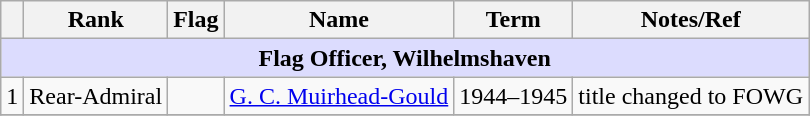<table class="wikitable">
<tr>
<th></th>
<th>Rank</th>
<th>Flag</th>
<th>Name</th>
<th>Term</th>
<th>Notes/Ref</th>
</tr>
<tr>
<td colspan="6" align="center" style="background:#dcdcfe;"><strong>Flag Officer, Wilhelmshaven</strong></td>
</tr>
<tr>
<td>1</td>
<td>Rear-Admiral</td>
<td></td>
<td><a href='#'>G. C. Muirhead-Gould</a></td>
<td>1944–1945</td>
<td> title changed to FOWG</td>
</tr>
<tr>
</tr>
</table>
